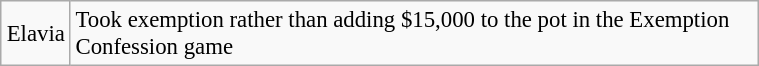<table class="wikitable plainrowheaders floatright" style="font-size: 95%; margin: 10px;" align="right" width="40%">
<tr>
<td>Elavia</td>
<td>Took exemption rather than adding $15,000 to the pot in the Exemption Confession game</td>
</tr>
</table>
